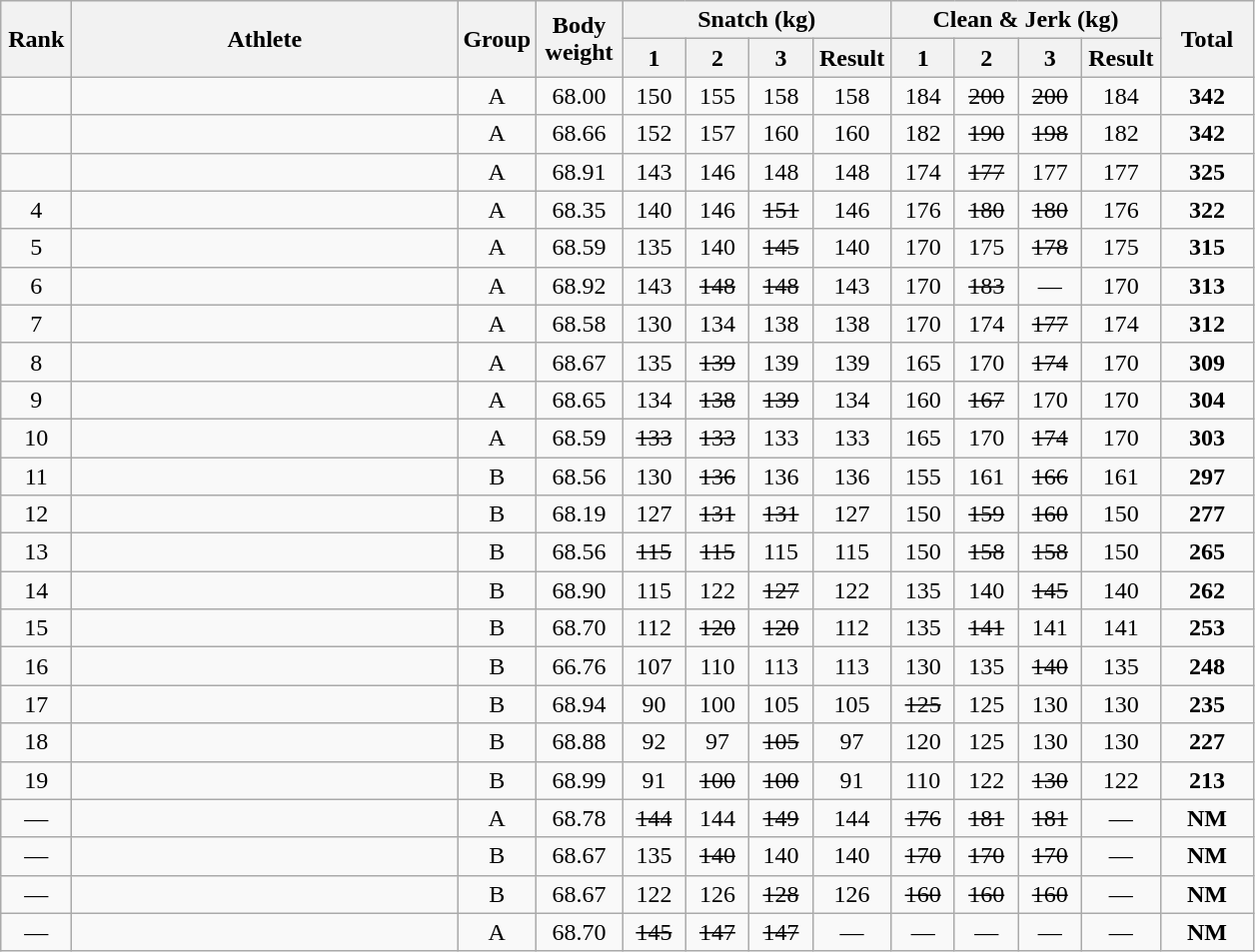<table class = "wikitable" style="text-align:center;">
<tr>
<th rowspan=2 width=40>Rank</th>
<th rowspan=2 width=250>Athlete</th>
<th rowspan=2 width=40>Group</th>
<th rowspan=2 width=50>Body weight</th>
<th colspan=4>Snatch (kg)</th>
<th colspan=4>Clean & Jerk (kg)</th>
<th rowspan=2 width=55>Total</th>
</tr>
<tr>
<th width=35>1</th>
<th width=35>2</th>
<th width=35>3</th>
<th width=45>Result</th>
<th width=35>1</th>
<th width=35>2</th>
<th width=35>3</th>
<th width=45>Result</th>
</tr>
<tr>
<td></td>
<td align=left></td>
<td>A</td>
<td>68.00</td>
<td>150</td>
<td>155</td>
<td>158</td>
<td>158</td>
<td>184</td>
<td><s>200</s></td>
<td><s>200</s></td>
<td>184</td>
<td><strong>342</strong></td>
</tr>
<tr>
<td></td>
<td align=left></td>
<td>A</td>
<td>68.66</td>
<td>152</td>
<td>157</td>
<td>160</td>
<td>160</td>
<td>182</td>
<td><s>190</s></td>
<td><s>198</s></td>
<td>182</td>
<td><strong>342</strong></td>
</tr>
<tr>
<td></td>
<td align=left></td>
<td>A</td>
<td>68.91</td>
<td>143</td>
<td>146</td>
<td>148</td>
<td>148</td>
<td>174</td>
<td><s>177</s></td>
<td>177</td>
<td>177</td>
<td><strong>325</strong></td>
</tr>
<tr>
<td>4</td>
<td align=left></td>
<td>A</td>
<td>68.35</td>
<td>140</td>
<td>146</td>
<td><s>151</s></td>
<td>146</td>
<td>176</td>
<td><s>180</s></td>
<td><s>180</s></td>
<td>176</td>
<td><strong>322</strong></td>
</tr>
<tr>
<td>5</td>
<td align=left></td>
<td>A</td>
<td>68.59</td>
<td>135</td>
<td>140</td>
<td><s>145</s></td>
<td>140</td>
<td>170</td>
<td>175</td>
<td><s>178</s></td>
<td>175</td>
<td><strong>315</strong></td>
</tr>
<tr>
<td>6</td>
<td align=left></td>
<td>A</td>
<td>68.92</td>
<td>143</td>
<td><s>148</s></td>
<td><s>148</s></td>
<td>143</td>
<td>170</td>
<td><s>183</s></td>
<td>—</td>
<td>170</td>
<td><strong>313</strong></td>
</tr>
<tr>
<td>7</td>
<td align=left></td>
<td>A</td>
<td>68.58</td>
<td>130</td>
<td>134</td>
<td>138</td>
<td>138</td>
<td>170</td>
<td>174</td>
<td><s>177</s></td>
<td>174</td>
<td><strong>312</strong></td>
</tr>
<tr>
<td>8</td>
<td align=left></td>
<td>A</td>
<td>68.67</td>
<td>135</td>
<td><s>139</s></td>
<td>139</td>
<td>139</td>
<td>165</td>
<td>170</td>
<td><s>174</s></td>
<td>170</td>
<td><strong>309</strong></td>
</tr>
<tr>
<td>9</td>
<td align=left></td>
<td>A</td>
<td>68.65</td>
<td>134</td>
<td><s>138</s></td>
<td><s>139</s></td>
<td>134</td>
<td>160</td>
<td><s>167</s></td>
<td>170</td>
<td>170</td>
<td><strong>304</strong></td>
</tr>
<tr>
<td>10</td>
<td align=left></td>
<td>A</td>
<td>68.59</td>
<td><s>133</s></td>
<td><s>133</s></td>
<td>133</td>
<td>133</td>
<td>165</td>
<td>170</td>
<td><s>174</s></td>
<td>170</td>
<td><strong>303</strong></td>
</tr>
<tr>
<td>11</td>
<td align=left></td>
<td>B</td>
<td>68.56</td>
<td>130</td>
<td><s>136</s></td>
<td>136</td>
<td>136</td>
<td>155</td>
<td>161</td>
<td><s>166</s></td>
<td>161</td>
<td><strong>297</strong></td>
</tr>
<tr>
<td>12</td>
<td align=left></td>
<td>B</td>
<td>68.19</td>
<td>127</td>
<td><s>131</s></td>
<td><s>131</s></td>
<td>127</td>
<td>150</td>
<td><s>159</s></td>
<td><s>160</s></td>
<td>150</td>
<td><strong>277</strong></td>
</tr>
<tr>
<td>13</td>
<td align=left></td>
<td>B</td>
<td>68.56</td>
<td><s>115</s></td>
<td><s>115</s></td>
<td>115</td>
<td>115</td>
<td>150</td>
<td><s>158</s></td>
<td><s>158</s></td>
<td>150</td>
<td><strong>265</strong></td>
</tr>
<tr>
<td>14</td>
<td align=left></td>
<td>B</td>
<td>68.90</td>
<td>115</td>
<td>122</td>
<td><s>127</s></td>
<td>122</td>
<td>135</td>
<td>140</td>
<td><s>145</s></td>
<td>140</td>
<td><strong>262</strong></td>
</tr>
<tr>
<td>15</td>
<td align=left></td>
<td>B</td>
<td>68.70</td>
<td>112</td>
<td><s>120</s></td>
<td><s>120</s></td>
<td>112</td>
<td>135</td>
<td><s>141</s></td>
<td>141</td>
<td>141</td>
<td><strong>253</strong></td>
</tr>
<tr>
<td>16</td>
<td align=left></td>
<td>B</td>
<td>66.76</td>
<td>107</td>
<td>110</td>
<td>113</td>
<td>113</td>
<td>130</td>
<td>135</td>
<td><s>140</s></td>
<td>135</td>
<td><strong>248</strong></td>
</tr>
<tr>
<td>17</td>
<td align=left></td>
<td>B</td>
<td>68.94</td>
<td>90</td>
<td>100</td>
<td>105</td>
<td>105</td>
<td><s>125</s></td>
<td>125</td>
<td>130</td>
<td>130</td>
<td><strong>235</strong></td>
</tr>
<tr>
<td>18</td>
<td align=left></td>
<td>B</td>
<td>68.88</td>
<td>92</td>
<td>97</td>
<td><s>105</s></td>
<td>97</td>
<td>120</td>
<td>125</td>
<td>130</td>
<td>130</td>
<td><strong>227</strong></td>
</tr>
<tr>
<td>19</td>
<td align=left></td>
<td>B</td>
<td>68.99</td>
<td>91</td>
<td><s>100</s></td>
<td><s>100</s></td>
<td>91</td>
<td>110</td>
<td>122</td>
<td><s>130</s></td>
<td>122</td>
<td><strong>213</strong></td>
</tr>
<tr>
<td>—</td>
<td align=left></td>
<td>A</td>
<td>68.78</td>
<td><s>144</s></td>
<td>144</td>
<td><s>149</s></td>
<td>144</td>
<td><s>176</s></td>
<td><s>181</s></td>
<td><s>181</s></td>
<td>—</td>
<td><strong>NM</strong></td>
</tr>
<tr>
<td>—</td>
<td align=left></td>
<td>B</td>
<td>68.67</td>
<td>135</td>
<td><s>140</s></td>
<td>140</td>
<td>140</td>
<td><s>170</s></td>
<td><s>170</s></td>
<td><s>170</s></td>
<td>—</td>
<td><strong>NM</strong></td>
</tr>
<tr>
<td>—</td>
<td align=left></td>
<td>B</td>
<td>68.67</td>
<td>122</td>
<td>126</td>
<td><s>128</s></td>
<td>126</td>
<td><s>160</s></td>
<td><s>160</s></td>
<td><s>160</s></td>
<td>—</td>
<td><strong>NM</strong></td>
</tr>
<tr>
<td>—</td>
<td align=left></td>
<td>A</td>
<td>68.70</td>
<td><s>145</s></td>
<td><s>147</s></td>
<td><s>147</s></td>
<td>—</td>
<td>—</td>
<td>—</td>
<td>—</td>
<td>—</td>
<td><strong>NM</strong></td>
</tr>
</table>
